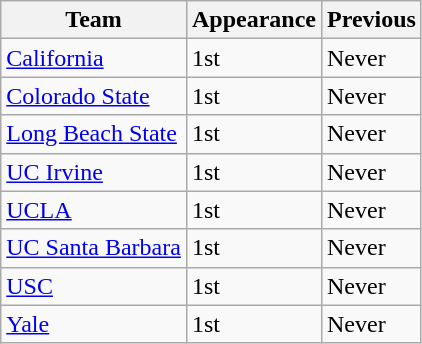<table class="wikitable sortable">
<tr>
<th>Team</th>
<th>Appearance</th>
<th>Previous</th>
</tr>
<tr>
<td><a href='#'>California</a></td>
<td>1st</td>
<td>Never</td>
</tr>
<tr>
<td><a href='#'>Colorado State</a></td>
<td>1st</td>
<td>Never</td>
</tr>
<tr>
<td><a href='#'>Long Beach State</a></td>
<td>1st</td>
<td>Never</td>
</tr>
<tr>
<td><a href='#'>UC Irvine</a></td>
<td>1st</td>
<td>Never</td>
</tr>
<tr>
<td><a href='#'>UCLA</a></td>
<td>1st</td>
<td>Never</td>
</tr>
<tr>
<td><a href='#'>UC Santa Barbara</a></td>
<td>1st</td>
<td>Never</td>
</tr>
<tr>
<td><a href='#'>USC</a></td>
<td>1st</td>
<td>Never</td>
</tr>
<tr>
<td><a href='#'>Yale</a></td>
<td>1st</td>
<td>Never</td>
</tr>
</table>
